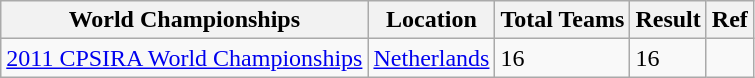<table class="wikitable">
<tr>
<th>World Championships</th>
<th>Location</th>
<th>Total Teams</th>
<th>Result</th>
<th>Ref</th>
</tr>
<tr>
<td><a href='#'>2011 CPSIRA World Championships</a></td>
<td><a href='#'>Netherlands</a></td>
<td>16</td>
<td>16</td>
<td></td>
</tr>
</table>
